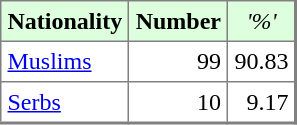<table border = 1 cellpadding = 4 cellspacing = 0 class = "toccolours" style = "align: left; margin: 0.5em 0 0 0; border-style: solid; border: 1px solid # 999; border-right-width: 2px; border-bottom-width: 2px; border-collapse: collapse; font-size: 100%; ">
<tr>
<td style = "background: #ddffdd;"><strong>Nationality</strong></td>
<td colspan = 1 style = "background: #ddffdd;" align = "center"><strong>Number</strong></td>
<td colspan = 1 style = "background: #ddffdd;" align = "center"><em> '%' </em></td>
</tr>
<tr>
<td style = "background: # f3fff3;"><a href='#'>Muslims</a></td>
<td align = "right">99</td>
<td align = "right">90.83</td>
</tr>
<tr>
<td style = "background: # f3fff3;"><a href='#'>Serbs</a></td>
<td align = "right">10</td>
<td align = "right">9.17</td>
</tr>
</table>
